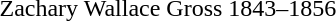<table>
<tr>
<td>Zachary Wallace Gross</td>
<td>1843–1856</td>
</tr>
</table>
